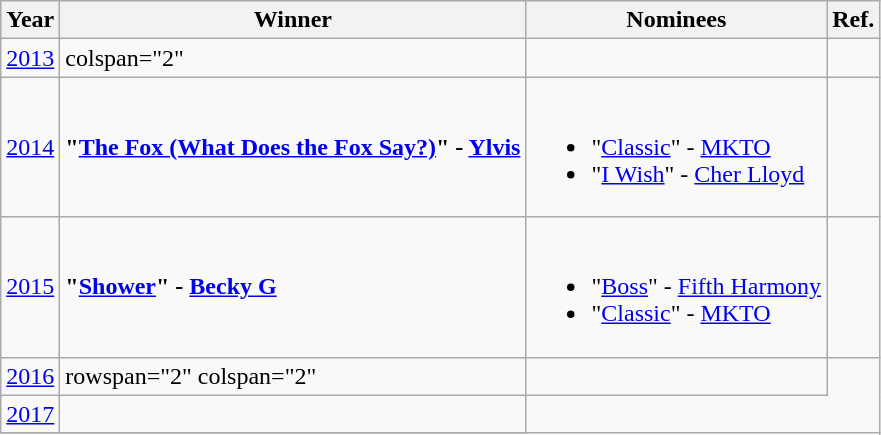<table class="wikitable">
<tr>
<th>Year</th>
<th>Winner</th>
<th>Nominees</th>
<th>Ref.</th>
</tr>
<tr>
<td align="center"><a href='#'>2013</a></td>
<td>colspan="2" </td>
<td align="center"></td>
</tr>
<tr>
<td align="center"><a href='#'>2014</a></td>
<td><strong>"<a href='#'>The Fox (What Does the Fox Say?)</a>" - <a href='#'>Ylvis</a></strong></td>
<td><br><ul><li>"<a href='#'>Classic</a>" - <a href='#'>MKTO</a></li><li>"<a href='#'>I Wish</a>" - <a href='#'>Cher Lloyd</a></li></ul></td>
<td align="center"></td>
</tr>
<tr>
<td align="center"><a href='#'>2015</a></td>
<td><strong>"<a href='#'>Shower</a>" - <a href='#'>Becky G</a></strong></td>
<td><br><ul><li>"<a href='#'>Boss</a>" - <a href='#'>Fifth Harmony</a></li><li>"<a href='#'>Classic</a>" - <a href='#'>MKTO</a></li></ul></td>
<td align="center"></td>
</tr>
<tr>
<td align="center"><a href='#'>2016</a></td>
<td>rowspan="2" colspan="2" </td>
<td align="center"></td>
</tr>
<tr>
<td align="center"><a href='#'>2017</a></td>
<td></td>
</tr>
<tr>
</tr>
</table>
